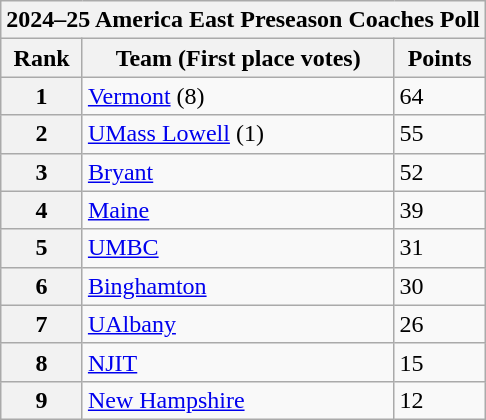<table class="wikitable">
<tr>
<th colspan="3">2024–25 America East Preseason Coaches Poll</th>
</tr>
<tr>
<th>Rank</th>
<th>Team (First place votes)</th>
<th>Points</th>
</tr>
<tr>
<th>1</th>
<td><a href='#'>Vermont</a> (8)</td>
<td>64</td>
</tr>
<tr>
<th>2</th>
<td><a href='#'>UMass Lowell</a> (1)</td>
<td>55</td>
</tr>
<tr>
<th>3</th>
<td><a href='#'>Bryant</a></td>
<td>52</td>
</tr>
<tr>
<th>4</th>
<td><a href='#'>Maine</a></td>
<td>39</td>
</tr>
<tr>
<th>5</th>
<td><a href='#'>UMBC</a></td>
<td>31</td>
</tr>
<tr>
<th>6</th>
<td><a href='#'>Binghamton</a></td>
<td>30</td>
</tr>
<tr>
<th>7</th>
<td><a href='#'>UAlbany</a></td>
<td>26</td>
</tr>
<tr>
<th>8</th>
<td><a href='#'>NJIT</a></td>
<td>15</td>
</tr>
<tr>
<th>9</th>
<td><a href='#'>New Hampshire</a></td>
<td>12</td>
</tr>
</table>
